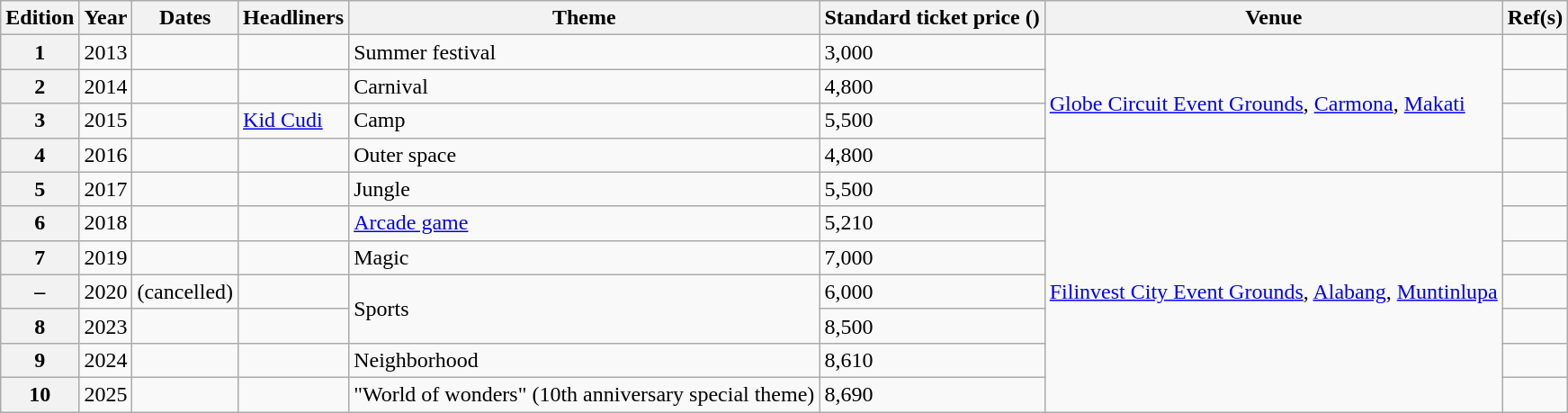<table class="wikitable sortable">
<tr>
<th>Edition</th>
<th>Year</th>
<th>Dates</th>
<th class="unsortable">Headliners</th>
<th>Theme</th>
<th>Standard ticket price ()</th>
<th>Venue</th>
<th>Ref(s)</th>
</tr>
<tr>
<th>1</th>
<td>2013</td>
<td></td>
<td></td>
<td>Summer festival</td>
<td>3,000</td>
<td rowspan="4"><a href='#'>Globe Circuit Event Grounds</a>, <a href='#'>Carmona</a>, <a href='#'>Makati</a></td>
<td></td>
</tr>
<tr>
<th>2</th>
<td>2014</td>
<td></td>
<td></td>
<td>Carnival</td>
<td>4,800</td>
<td></td>
</tr>
<tr>
<th>3</th>
<td>2015</td>
<td></td>
<td><a href='#'>Kid Cudi</a></td>
<td>Camp</td>
<td>5,500</td>
<td></td>
</tr>
<tr>
<th>4</th>
<td>2016</td>
<td></td>
<td></td>
<td>Outer space</td>
<td>4,800</td>
<td></td>
</tr>
<tr>
<th>5</th>
<td>2017</td>
<td></td>
<td></td>
<td>Jungle</td>
<td>5,500</td>
<td rowspan="7"><a href='#'>Filinvest City Event Grounds</a>, <a href='#'>Alabang</a>, <a href='#'>Muntinlupa</a></td>
<td></td>
</tr>
<tr>
<th>6</th>
<td>2018</td>
<td></td>
<td></td>
<td><a href='#'>Arcade game</a></td>
<td>5,210</td>
<td></td>
</tr>
<tr>
<th>7</th>
<td>2019</td>
<td></td>
<td></td>
<td>Magic</td>
<td>7,000</td>
<td></td>
</tr>
<tr>
<th>–</th>
<td>2020</td>
<td> (cancelled)</td>
<td></td>
<td rowspan="2">Sports</td>
<td>6,000</td>
<td></td>
</tr>
<tr>
<th>8</th>
<td>2023</td>
<td></td>
<td></td>
<td>8,500</td>
<td></td>
</tr>
<tr>
<th>9</th>
<td>2024</td>
<td></td>
<td></td>
<td>Neighborhood</td>
<td>8,610</td>
<td></td>
</tr>
<tr>
<th>10</th>
<td>2025</td>
<td></td>
<td></td>
<td>"World of wonders" (10th anniversary special theme)</td>
<td>8,690</td>
<td></td>
</tr>
</table>
